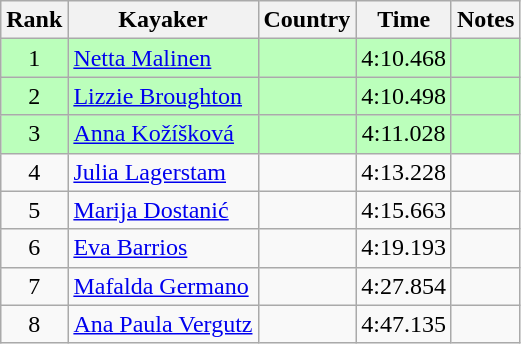<table class="wikitable" style="text-align:center">
<tr>
<th>Rank</th>
<th>Kayaker</th>
<th>Country</th>
<th>Time</th>
<th>Notes</th>
</tr>
<tr bgcolor=bbffbb>
<td>1</td>
<td align="left"><a href='#'>Netta Malinen</a></td>
<td align="left"></td>
<td>4:10.468</td>
<td></td>
</tr>
<tr bgcolor=bbffbb>
<td>2</td>
<td align="left"><a href='#'>Lizzie Broughton</a></td>
<td align="left"></td>
<td>4:10.498</td>
<td></td>
</tr>
<tr bgcolor=bbffbb>
<td>3</td>
<td align="left"><a href='#'>Anna Kožíšková</a></td>
<td align="left"></td>
<td>4:11.028</td>
<td></td>
</tr>
<tr>
<td>4</td>
<td align="left"><a href='#'>Julia Lagerstam</a></td>
<td align="left"></td>
<td>4:13.228</td>
<td></td>
</tr>
<tr>
<td>5</td>
<td align="left"><a href='#'>Marija Dostanić</a></td>
<td align="left"></td>
<td>4:15.663</td>
<td></td>
</tr>
<tr>
<td>6</td>
<td align="left"><a href='#'>Eva Barrios</a></td>
<td align="left"></td>
<td>4:19.193</td>
<td></td>
</tr>
<tr>
<td>7</td>
<td align="left"><a href='#'>Mafalda Germano</a></td>
<td align="left"></td>
<td>4:27.854</td>
<td></td>
</tr>
<tr>
<td>8</td>
<td align="left"><a href='#'>Ana Paula Vergutz</a></td>
<td align="left"></td>
<td>4:47.135</td>
<td></td>
</tr>
</table>
